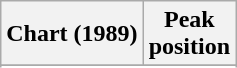<table class="wikitable sortable">
<tr>
<th align="left">Chart (1989)</th>
<th align="center">Peak<br>position</th>
</tr>
<tr>
</tr>
<tr>
</tr>
</table>
